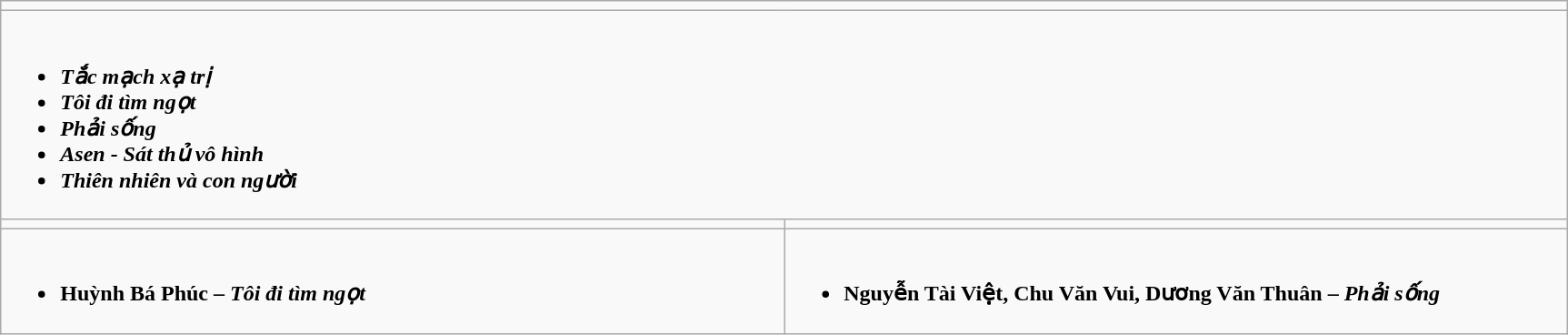<table class="wikitable" align="center" style="width:91%">
<tr>
<td colspan="2" style="vertical-align:top; width:100%;"></td>
</tr>
<tr>
<td colspan="2" valign="top"><br><ul><li><strong><em><span>Tắc mạch xạ trị</span></em></strong></li><li><strong><em><span>Tôi đi tìm ngọt</span></em></strong></li><li><strong><em><span>Phải sống</span></em></strong></li><li><strong><em><span>Asen - Sát thủ vô hình</span></em></strong></li><li><strong><em><span>Thiên nhiên và con người</span></em></strong></li></ul></td>
</tr>
<tr>
<td style="vertical-align:top; width:50%;"></td>
<td style="vertical-align:top; width:50%;"></td>
</tr>
<tr>
<td valign="top"><br><ul><li><strong>Huỳnh Bá Phúc – <em>Tôi đi tìm ngọt</em> </strong></li></ul></td>
<td valign="top"><br><ul><li><strong>Nguyễn Tài Việt, Chu Văn Vui, Dương Văn Thuân – <em>Phải sống</em> </strong></li></ul></td>
</tr>
</table>
